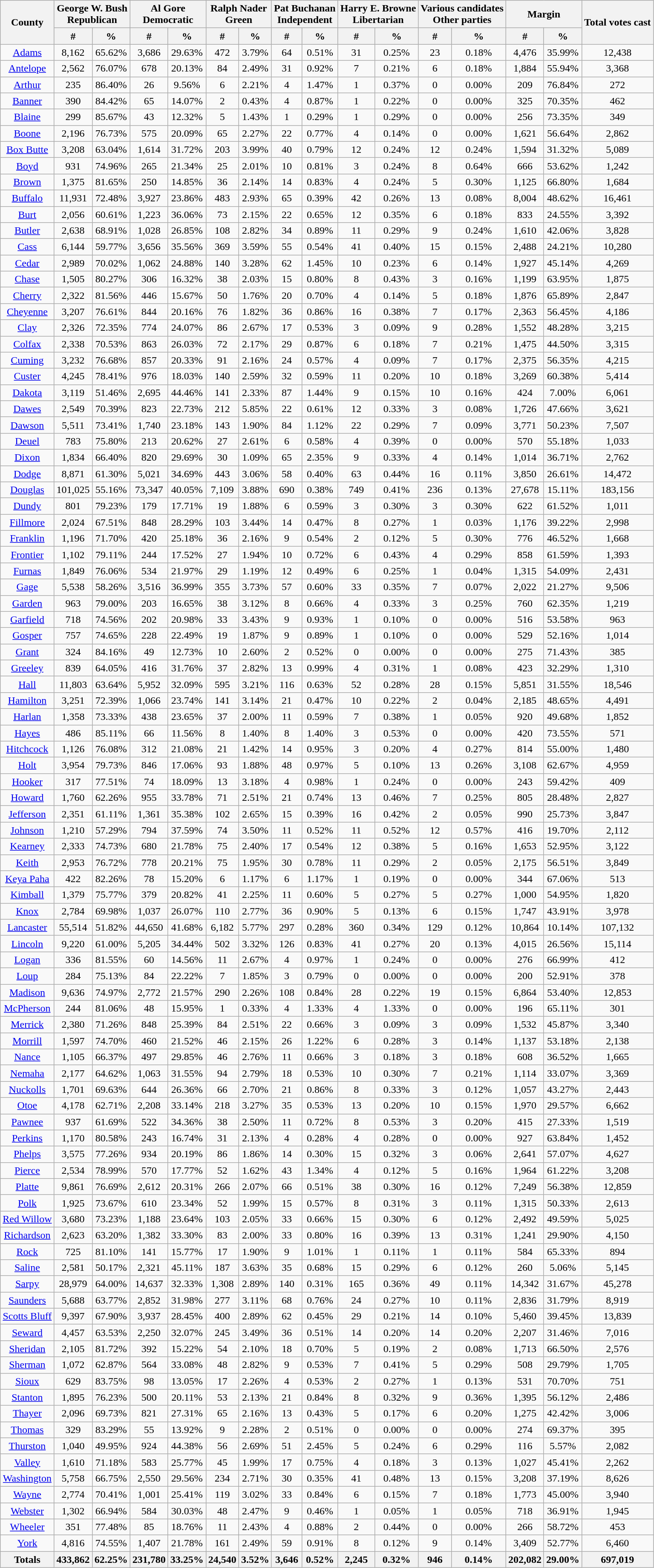<table class="wikitable sortable">
<tr>
<th rowspan="2">County</th>
<th colspan="2">George W. Bush<br>Republican</th>
<th colspan="2">Al Gore<br>Democratic</th>
<th colspan="2">Ralph Nader<br>Green</th>
<th colspan="2">Pat Buchanan<br>Independent</th>
<th colspan="2">Harry E. Browne<br>Libertarian</th>
<th colspan="2">Various candidates<br>Other parties</th>
<th colspan="2">Margin</th>
<th rowspan="2">Total votes cast</th>
</tr>
<tr bgcolor="lightgrey">
<th data-sort-type="number">#</th>
<th data-sort-type="number">%</th>
<th data-sort-type="number">#</th>
<th data-sort-type="number">%</th>
<th data-sort-type="number">#</th>
<th data-sort-type="number">%</th>
<th data-sort-type="number">#</th>
<th data-sort-type="number">%</th>
<th data-sort-type="number">#</th>
<th data-sort-type="number">%</th>
<th data-sort-type="number">#</th>
<th data-sort-type="number">%</th>
<th data-sort-type="number">#</th>
<th data-sort-type="number">%</th>
</tr>
<tr style="text-align:center;">
<td><a href='#'>Adams</a></td>
<td>8,162</td>
<td>65.62%</td>
<td>3,686</td>
<td>29.63%</td>
<td>472</td>
<td>3.79%</td>
<td>64</td>
<td>0.51%</td>
<td>31</td>
<td>0.25%</td>
<td>23</td>
<td>0.18%</td>
<td>4,476</td>
<td>35.99%</td>
<td>12,438</td>
</tr>
<tr style="text-align:center;">
<td><a href='#'>Antelope</a></td>
<td>2,562</td>
<td>76.07%</td>
<td>678</td>
<td>20.13%</td>
<td>84</td>
<td>2.49%</td>
<td>31</td>
<td>0.92%</td>
<td>7</td>
<td>0.21%</td>
<td>6</td>
<td>0.18%</td>
<td>1,884</td>
<td>55.94%</td>
<td>3,368</td>
</tr>
<tr style="text-align:center;">
<td><a href='#'>Arthur</a></td>
<td>235</td>
<td>86.40%</td>
<td>26</td>
<td>9.56%</td>
<td>6</td>
<td>2.21%</td>
<td>4</td>
<td>1.47%</td>
<td>1</td>
<td>0.37%</td>
<td>0</td>
<td>0.00%</td>
<td>209</td>
<td>76.84%</td>
<td>272</td>
</tr>
<tr style="text-align:center;">
<td><a href='#'>Banner</a></td>
<td>390</td>
<td>84.42%</td>
<td>65</td>
<td>14.07%</td>
<td>2</td>
<td>0.43%</td>
<td>4</td>
<td>0.87%</td>
<td>1</td>
<td>0.22%</td>
<td>0</td>
<td>0.00%</td>
<td>325</td>
<td>70.35%</td>
<td>462</td>
</tr>
<tr style="text-align:center;">
<td><a href='#'>Blaine</a></td>
<td>299</td>
<td>85.67%</td>
<td>43</td>
<td>12.32%</td>
<td>5</td>
<td>1.43%</td>
<td>1</td>
<td>0.29%</td>
<td>1</td>
<td>0.29%</td>
<td>0</td>
<td>0.00%</td>
<td>256</td>
<td>73.35%</td>
<td>349</td>
</tr>
<tr style="text-align:center;">
<td><a href='#'>Boone</a></td>
<td>2,196</td>
<td>76.73%</td>
<td>575</td>
<td>20.09%</td>
<td>65</td>
<td>2.27%</td>
<td>22</td>
<td>0.77%</td>
<td>4</td>
<td>0.14%</td>
<td>0</td>
<td>0.00%</td>
<td>1,621</td>
<td>56.64%</td>
<td>2,862</td>
</tr>
<tr style="text-align:center;">
<td><a href='#'>Box Butte</a></td>
<td>3,208</td>
<td>63.04%</td>
<td>1,614</td>
<td>31.72%</td>
<td>203</td>
<td>3.99%</td>
<td>40</td>
<td>0.79%</td>
<td>12</td>
<td>0.24%</td>
<td>12</td>
<td>0.24%</td>
<td>1,594</td>
<td>31.32%</td>
<td>5,089</td>
</tr>
<tr style="text-align:center;">
<td><a href='#'>Boyd</a></td>
<td>931</td>
<td>74.96%</td>
<td>265</td>
<td>21.34%</td>
<td>25</td>
<td>2.01%</td>
<td>10</td>
<td>0.81%</td>
<td>3</td>
<td>0.24%</td>
<td>8</td>
<td>0.64%</td>
<td>666</td>
<td>53.62%</td>
<td>1,242</td>
</tr>
<tr style="text-align:center;">
<td><a href='#'>Brown</a></td>
<td>1,375</td>
<td>81.65%</td>
<td>250</td>
<td>14.85%</td>
<td>36</td>
<td>2.14%</td>
<td>14</td>
<td>0.83%</td>
<td>4</td>
<td>0.24%</td>
<td>5</td>
<td>0.30%</td>
<td>1,125</td>
<td>66.80%</td>
<td>1,684</td>
</tr>
<tr style="text-align:center;">
<td><a href='#'>Buffalo</a></td>
<td>11,931</td>
<td>72.48%</td>
<td>3,927</td>
<td>23.86%</td>
<td>483</td>
<td>2.93%</td>
<td>65</td>
<td>0.39%</td>
<td>42</td>
<td>0.26%</td>
<td>13</td>
<td>0.08%</td>
<td>8,004</td>
<td>48.62%</td>
<td>16,461</td>
</tr>
<tr style="text-align:center;">
<td><a href='#'>Burt</a></td>
<td>2,056</td>
<td>60.61%</td>
<td>1,223</td>
<td>36.06%</td>
<td>73</td>
<td>2.15%</td>
<td>22</td>
<td>0.65%</td>
<td>12</td>
<td>0.35%</td>
<td>6</td>
<td>0.18%</td>
<td>833</td>
<td>24.55%</td>
<td>3,392</td>
</tr>
<tr style="text-align:center;">
<td><a href='#'>Butler</a></td>
<td>2,638</td>
<td>68.91%</td>
<td>1,028</td>
<td>26.85%</td>
<td>108</td>
<td>2.82%</td>
<td>34</td>
<td>0.89%</td>
<td>11</td>
<td>0.29%</td>
<td>9</td>
<td>0.24%</td>
<td>1,610</td>
<td>42.06%</td>
<td>3,828</td>
</tr>
<tr style="text-align:center;">
<td><a href='#'>Cass</a></td>
<td>6,144</td>
<td>59.77%</td>
<td>3,656</td>
<td>35.56%</td>
<td>369</td>
<td>3.59%</td>
<td>55</td>
<td>0.54%</td>
<td>41</td>
<td>0.40%</td>
<td>15</td>
<td>0.15%</td>
<td>2,488</td>
<td>24.21%</td>
<td>10,280</td>
</tr>
<tr style="text-align:center;">
<td><a href='#'>Cedar</a></td>
<td>2,989</td>
<td>70.02%</td>
<td>1,062</td>
<td>24.88%</td>
<td>140</td>
<td>3.28%</td>
<td>62</td>
<td>1.45%</td>
<td>10</td>
<td>0.23%</td>
<td>6</td>
<td>0.14%</td>
<td>1,927</td>
<td>45.14%</td>
<td>4,269</td>
</tr>
<tr style="text-align:center;">
<td><a href='#'>Chase</a></td>
<td>1,505</td>
<td>80.27%</td>
<td>306</td>
<td>16.32%</td>
<td>38</td>
<td>2.03%</td>
<td>15</td>
<td>0.80%</td>
<td>8</td>
<td>0.43%</td>
<td>3</td>
<td>0.16%</td>
<td>1,199</td>
<td>63.95%</td>
<td>1,875</td>
</tr>
<tr style="text-align:center;">
<td><a href='#'>Cherry</a></td>
<td>2,322</td>
<td>81.56%</td>
<td>446</td>
<td>15.67%</td>
<td>50</td>
<td>1.76%</td>
<td>20</td>
<td>0.70%</td>
<td>4</td>
<td>0.14%</td>
<td>5</td>
<td>0.18%</td>
<td>1,876</td>
<td>65.89%</td>
<td>2,847</td>
</tr>
<tr style="text-align:center;">
<td><a href='#'>Cheyenne</a></td>
<td>3,207</td>
<td>76.61%</td>
<td>844</td>
<td>20.16%</td>
<td>76</td>
<td>1.82%</td>
<td>36</td>
<td>0.86%</td>
<td>16</td>
<td>0.38%</td>
<td>7</td>
<td>0.17%</td>
<td>2,363</td>
<td>56.45%</td>
<td>4,186</td>
</tr>
<tr style="text-align:center;">
<td><a href='#'>Clay</a></td>
<td>2,326</td>
<td>72.35%</td>
<td>774</td>
<td>24.07%</td>
<td>86</td>
<td>2.67%</td>
<td>17</td>
<td>0.53%</td>
<td>3</td>
<td>0.09%</td>
<td>9</td>
<td>0.28%</td>
<td>1,552</td>
<td>48.28%</td>
<td>3,215</td>
</tr>
<tr style="text-align:center;">
<td><a href='#'>Colfax</a></td>
<td>2,338</td>
<td>70.53%</td>
<td>863</td>
<td>26.03%</td>
<td>72</td>
<td>2.17%</td>
<td>29</td>
<td>0.87%</td>
<td>6</td>
<td>0.18%</td>
<td>7</td>
<td>0.21%</td>
<td>1,475</td>
<td>44.50%</td>
<td>3,315</td>
</tr>
<tr style="text-align:center;">
<td><a href='#'>Cuming</a></td>
<td>3,232</td>
<td>76.68%</td>
<td>857</td>
<td>20.33%</td>
<td>91</td>
<td>2.16%</td>
<td>24</td>
<td>0.57%</td>
<td>4</td>
<td>0.09%</td>
<td>7</td>
<td>0.17%</td>
<td>2,375</td>
<td>56.35%</td>
<td>4,215</td>
</tr>
<tr style="text-align:center;">
<td><a href='#'>Custer</a></td>
<td>4,245</td>
<td>78.41%</td>
<td>976</td>
<td>18.03%</td>
<td>140</td>
<td>2.59%</td>
<td>32</td>
<td>0.59%</td>
<td>11</td>
<td>0.20%</td>
<td>10</td>
<td>0.18%</td>
<td>3,269</td>
<td>60.38%</td>
<td>5,414</td>
</tr>
<tr style="text-align:center;">
<td><a href='#'>Dakota</a></td>
<td>3,119</td>
<td>51.46%</td>
<td>2,695</td>
<td>44.46%</td>
<td>141</td>
<td>2.33%</td>
<td>87</td>
<td>1.44%</td>
<td>9</td>
<td>0.15%</td>
<td>10</td>
<td>0.16%</td>
<td>424</td>
<td>7.00%</td>
<td>6,061</td>
</tr>
<tr style="text-align:center;">
<td><a href='#'>Dawes</a></td>
<td>2,549</td>
<td>70.39%</td>
<td>823</td>
<td>22.73%</td>
<td>212</td>
<td>5.85%</td>
<td>22</td>
<td>0.61%</td>
<td>12</td>
<td>0.33%</td>
<td>3</td>
<td>0.08%</td>
<td>1,726</td>
<td>47.66%</td>
<td>3,621</td>
</tr>
<tr style="text-align:center;">
<td><a href='#'>Dawson</a></td>
<td>5,511</td>
<td>73.41%</td>
<td>1,740</td>
<td>23.18%</td>
<td>143</td>
<td>1.90%</td>
<td>84</td>
<td>1.12%</td>
<td>22</td>
<td>0.29%</td>
<td>7</td>
<td>0.09%</td>
<td>3,771</td>
<td>50.23%</td>
<td>7,507</td>
</tr>
<tr style="text-align:center;">
<td><a href='#'>Deuel</a></td>
<td>783</td>
<td>75.80%</td>
<td>213</td>
<td>20.62%</td>
<td>27</td>
<td>2.61%</td>
<td>6</td>
<td>0.58%</td>
<td>4</td>
<td>0.39%</td>
<td>0</td>
<td>0.00%</td>
<td>570</td>
<td>55.18%</td>
<td>1,033</td>
</tr>
<tr style="text-align:center;">
<td><a href='#'>Dixon</a></td>
<td>1,834</td>
<td>66.40%</td>
<td>820</td>
<td>29.69%</td>
<td>30</td>
<td>1.09%</td>
<td>65</td>
<td>2.35%</td>
<td>9</td>
<td>0.33%</td>
<td>4</td>
<td>0.14%</td>
<td>1,014</td>
<td>36.71%</td>
<td>2,762</td>
</tr>
<tr style="text-align:center;">
<td><a href='#'>Dodge</a></td>
<td>8,871</td>
<td>61.30%</td>
<td>5,021</td>
<td>34.69%</td>
<td>443</td>
<td>3.06%</td>
<td>58</td>
<td>0.40%</td>
<td>63</td>
<td>0.44%</td>
<td>16</td>
<td>0.11%</td>
<td>3,850</td>
<td>26.61%</td>
<td>14,472</td>
</tr>
<tr style="text-align:center;">
<td><a href='#'>Douglas</a></td>
<td>101,025</td>
<td>55.16%</td>
<td>73,347</td>
<td>40.05%</td>
<td>7,109</td>
<td>3.88%</td>
<td>690</td>
<td>0.38%</td>
<td>749</td>
<td>0.41%</td>
<td>236</td>
<td>0.13%</td>
<td>27,678</td>
<td>15.11%</td>
<td>183,156</td>
</tr>
<tr style="text-align:center;">
<td><a href='#'>Dundy</a></td>
<td>801</td>
<td>79.23%</td>
<td>179</td>
<td>17.71%</td>
<td>19</td>
<td>1.88%</td>
<td>6</td>
<td>0.59%</td>
<td>3</td>
<td>0.30%</td>
<td>3</td>
<td>0.30%</td>
<td>622</td>
<td>61.52%</td>
<td>1,011</td>
</tr>
<tr style="text-align:center;">
<td><a href='#'>Fillmore</a></td>
<td>2,024</td>
<td>67.51%</td>
<td>848</td>
<td>28.29%</td>
<td>103</td>
<td>3.44%</td>
<td>14</td>
<td>0.47%</td>
<td>8</td>
<td>0.27%</td>
<td>1</td>
<td>0.03%</td>
<td>1,176</td>
<td>39.22%</td>
<td>2,998</td>
</tr>
<tr style="text-align:center;">
<td><a href='#'>Franklin</a></td>
<td>1,196</td>
<td>71.70%</td>
<td>420</td>
<td>25.18%</td>
<td>36</td>
<td>2.16%</td>
<td>9</td>
<td>0.54%</td>
<td>2</td>
<td>0.12%</td>
<td>5</td>
<td>0.30%</td>
<td>776</td>
<td>46.52%</td>
<td>1,668</td>
</tr>
<tr style="text-align:center;">
<td><a href='#'>Frontier</a></td>
<td>1,102</td>
<td>79.11%</td>
<td>244</td>
<td>17.52%</td>
<td>27</td>
<td>1.94%</td>
<td>10</td>
<td>0.72%</td>
<td>6</td>
<td>0.43%</td>
<td>4</td>
<td>0.29%</td>
<td>858</td>
<td>61.59%</td>
<td>1,393</td>
</tr>
<tr style="text-align:center;">
<td><a href='#'>Furnas</a></td>
<td>1,849</td>
<td>76.06%</td>
<td>534</td>
<td>21.97%</td>
<td>29</td>
<td>1.19%</td>
<td>12</td>
<td>0.49%</td>
<td>6</td>
<td>0.25%</td>
<td>1</td>
<td>0.04%</td>
<td>1,315</td>
<td>54.09%</td>
<td>2,431</td>
</tr>
<tr style="text-align:center;">
<td><a href='#'>Gage</a></td>
<td>5,538</td>
<td>58.26%</td>
<td>3,516</td>
<td>36.99%</td>
<td>355</td>
<td>3.73%</td>
<td>57</td>
<td>0.60%</td>
<td>33</td>
<td>0.35%</td>
<td>7</td>
<td>0.07%</td>
<td>2,022</td>
<td>21.27%</td>
<td>9,506</td>
</tr>
<tr style="text-align:center;">
<td><a href='#'>Garden</a></td>
<td>963</td>
<td>79.00%</td>
<td>203</td>
<td>16.65%</td>
<td>38</td>
<td>3.12%</td>
<td>8</td>
<td>0.66%</td>
<td>4</td>
<td>0.33%</td>
<td>3</td>
<td>0.25%</td>
<td>760</td>
<td>62.35%</td>
<td>1,219</td>
</tr>
<tr style="text-align:center;">
<td><a href='#'>Garfield</a></td>
<td>718</td>
<td>74.56%</td>
<td>202</td>
<td>20.98%</td>
<td>33</td>
<td>3.43%</td>
<td>9</td>
<td>0.93%</td>
<td>1</td>
<td>0.10%</td>
<td>0</td>
<td>0.00%</td>
<td>516</td>
<td>53.58%</td>
<td>963</td>
</tr>
<tr style="text-align:center;">
<td><a href='#'>Gosper</a></td>
<td>757</td>
<td>74.65%</td>
<td>228</td>
<td>22.49%</td>
<td>19</td>
<td>1.87%</td>
<td>9</td>
<td>0.89%</td>
<td>1</td>
<td>0.10%</td>
<td>0</td>
<td>0.00%</td>
<td>529</td>
<td>52.16%</td>
<td>1,014</td>
</tr>
<tr style="text-align:center;">
<td><a href='#'>Grant</a></td>
<td>324</td>
<td>84.16%</td>
<td>49</td>
<td>12.73%</td>
<td>10</td>
<td>2.60%</td>
<td>2</td>
<td>0.52%</td>
<td>0</td>
<td>0.00%</td>
<td>0</td>
<td>0.00%</td>
<td>275</td>
<td>71.43%</td>
<td>385</td>
</tr>
<tr style="text-align:center;">
<td><a href='#'>Greeley</a></td>
<td>839</td>
<td>64.05%</td>
<td>416</td>
<td>31.76%</td>
<td>37</td>
<td>2.82%</td>
<td>13</td>
<td>0.99%</td>
<td>4</td>
<td>0.31%</td>
<td>1</td>
<td>0.08%</td>
<td>423</td>
<td>32.29%</td>
<td>1,310</td>
</tr>
<tr style="text-align:center;">
<td><a href='#'>Hall</a></td>
<td>11,803</td>
<td>63.64%</td>
<td>5,952</td>
<td>32.09%</td>
<td>595</td>
<td>3.21%</td>
<td>116</td>
<td>0.63%</td>
<td>52</td>
<td>0.28%</td>
<td>28</td>
<td>0.15%</td>
<td>5,851</td>
<td>31.55%</td>
<td>18,546</td>
</tr>
<tr style="text-align:center;">
<td><a href='#'>Hamilton</a></td>
<td>3,251</td>
<td>72.39%</td>
<td>1,066</td>
<td>23.74%</td>
<td>141</td>
<td>3.14%</td>
<td>21</td>
<td>0.47%</td>
<td>10</td>
<td>0.22%</td>
<td>2</td>
<td>0.04%</td>
<td>2,185</td>
<td>48.65%</td>
<td>4,491</td>
</tr>
<tr style="text-align:center;">
<td><a href='#'>Harlan</a></td>
<td>1,358</td>
<td>73.33%</td>
<td>438</td>
<td>23.65%</td>
<td>37</td>
<td>2.00%</td>
<td>11</td>
<td>0.59%</td>
<td>7</td>
<td>0.38%</td>
<td>1</td>
<td>0.05%</td>
<td>920</td>
<td>49.68%</td>
<td>1,852</td>
</tr>
<tr style="text-align:center;">
<td><a href='#'>Hayes</a></td>
<td>486</td>
<td>85.11%</td>
<td>66</td>
<td>11.56%</td>
<td>8</td>
<td>1.40%</td>
<td>8</td>
<td>1.40%</td>
<td>3</td>
<td>0.53%</td>
<td>0</td>
<td>0.00%</td>
<td>420</td>
<td>73.55%</td>
<td>571</td>
</tr>
<tr style="text-align:center;">
<td><a href='#'>Hitchcock</a></td>
<td>1,126</td>
<td>76.08%</td>
<td>312</td>
<td>21.08%</td>
<td>21</td>
<td>1.42%</td>
<td>14</td>
<td>0.95%</td>
<td>3</td>
<td>0.20%</td>
<td>4</td>
<td>0.27%</td>
<td>814</td>
<td>55.00%</td>
<td>1,480</td>
</tr>
<tr style="text-align:center;">
<td><a href='#'>Holt</a></td>
<td>3,954</td>
<td>79.73%</td>
<td>846</td>
<td>17.06%</td>
<td>93</td>
<td>1.88%</td>
<td>48</td>
<td>0.97%</td>
<td>5</td>
<td>0.10%</td>
<td>13</td>
<td>0.26%</td>
<td>3,108</td>
<td>62.67%</td>
<td>4,959</td>
</tr>
<tr style="text-align:center;">
<td><a href='#'>Hooker</a></td>
<td>317</td>
<td>77.51%</td>
<td>74</td>
<td>18.09%</td>
<td>13</td>
<td>3.18%</td>
<td>4</td>
<td>0.98%</td>
<td>1</td>
<td>0.24%</td>
<td>0</td>
<td>0.00%</td>
<td>243</td>
<td>59.42%</td>
<td>409</td>
</tr>
<tr style="text-align:center;">
<td><a href='#'>Howard</a></td>
<td>1,760</td>
<td>62.26%</td>
<td>955</td>
<td>33.78%</td>
<td>71</td>
<td>2.51%</td>
<td>21</td>
<td>0.74%</td>
<td>13</td>
<td>0.46%</td>
<td>7</td>
<td>0.25%</td>
<td>805</td>
<td>28.48%</td>
<td>2,827</td>
</tr>
<tr style="text-align:center;">
<td><a href='#'>Jefferson</a></td>
<td>2,351</td>
<td>61.11%</td>
<td>1,361</td>
<td>35.38%</td>
<td>102</td>
<td>2.65%</td>
<td>15</td>
<td>0.39%</td>
<td>16</td>
<td>0.42%</td>
<td>2</td>
<td>0.05%</td>
<td>990</td>
<td>25.73%</td>
<td>3,847</td>
</tr>
<tr style="text-align:center;">
<td><a href='#'>Johnson</a></td>
<td>1,210</td>
<td>57.29%</td>
<td>794</td>
<td>37.59%</td>
<td>74</td>
<td>3.50%</td>
<td>11</td>
<td>0.52%</td>
<td>11</td>
<td>0.52%</td>
<td>12</td>
<td>0.57%</td>
<td>416</td>
<td>19.70%</td>
<td>2,112</td>
</tr>
<tr style="text-align:center;">
<td><a href='#'>Kearney</a></td>
<td>2,333</td>
<td>74.73%</td>
<td>680</td>
<td>21.78%</td>
<td>75</td>
<td>2.40%</td>
<td>17</td>
<td>0.54%</td>
<td>12</td>
<td>0.38%</td>
<td>5</td>
<td>0.16%</td>
<td>1,653</td>
<td>52.95%</td>
<td>3,122</td>
</tr>
<tr style="text-align:center;">
<td><a href='#'>Keith</a></td>
<td>2,953</td>
<td>76.72%</td>
<td>778</td>
<td>20.21%</td>
<td>75</td>
<td>1.95%</td>
<td>30</td>
<td>0.78%</td>
<td>11</td>
<td>0.29%</td>
<td>2</td>
<td>0.05%</td>
<td>2,175</td>
<td>56.51%</td>
<td>3,849</td>
</tr>
<tr style="text-align:center;">
<td><a href='#'>Keya Paha</a></td>
<td>422</td>
<td>82.26%</td>
<td>78</td>
<td>15.20%</td>
<td>6</td>
<td>1.17%</td>
<td>6</td>
<td>1.17%</td>
<td>1</td>
<td>0.19%</td>
<td>0</td>
<td>0.00%</td>
<td>344</td>
<td>67.06%</td>
<td>513</td>
</tr>
<tr style="text-align:center;">
<td><a href='#'>Kimball</a></td>
<td>1,379</td>
<td>75.77%</td>
<td>379</td>
<td>20.82%</td>
<td>41</td>
<td>2.25%</td>
<td>11</td>
<td>0.60%</td>
<td>5</td>
<td>0.27%</td>
<td>5</td>
<td>0.27%</td>
<td>1,000</td>
<td>54.95%</td>
<td>1,820</td>
</tr>
<tr style="text-align:center;">
<td><a href='#'>Knox</a></td>
<td>2,784</td>
<td>69.98%</td>
<td>1,037</td>
<td>26.07%</td>
<td>110</td>
<td>2.77%</td>
<td>36</td>
<td>0.90%</td>
<td>5</td>
<td>0.13%</td>
<td>6</td>
<td>0.15%</td>
<td>1,747</td>
<td>43.91%</td>
<td>3,978</td>
</tr>
<tr style="text-align:center;">
<td><a href='#'>Lancaster</a></td>
<td>55,514</td>
<td>51.82%</td>
<td>44,650</td>
<td>41.68%</td>
<td>6,182</td>
<td>5.77%</td>
<td>297</td>
<td>0.28%</td>
<td>360</td>
<td>0.34%</td>
<td>129</td>
<td>0.12%</td>
<td>10,864</td>
<td>10.14%</td>
<td>107,132</td>
</tr>
<tr style="text-align:center;">
<td><a href='#'>Lincoln</a></td>
<td>9,220</td>
<td>61.00%</td>
<td>5,205</td>
<td>34.44%</td>
<td>502</td>
<td>3.32%</td>
<td>126</td>
<td>0.83%</td>
<td>41</td>
<td>0.27%</td>
<td>20</td>
<td>0.13%</td>
<td>4,015</td>
<td>26.56%</td>
<td>15,114</td>
</tr>
<tr style="text-align:center;">
<td><a href='#'>Logan</a></td>
<td>336</td>
<td>81.55%</td>
<td>60</td>
<td>14.56%</td>
<td>11</td>
<td>2.67%</td>
<td>4</td>
<td>0.97%</td>
<td>1</td>
<td>0.24%</td>
<td>0</td>
<td>0.00%</td>
<td>276</td>
<td>66.99%</td>
<td>412</td>
</tr>
<tr style="text-align:center;">
<td><a href='#'>Loup</a></td>
<td>284</td>
<td>75.13%</td>
<td>84</td>
<td>22.22%</td>
<td>7</td>
<td>1.85%</td>
<td>3</td>
<td>0.79%</td>
<td>0</td>
<td>0.00%</td>
<td>0</td>
<td>0.00%</td>
<td>200</td>
<td>52.91%</td>
<td>378</td>
</tr>
<tr style="text-align:center;">
<td><a href='#'>Madison</a></td>
<td>9,636</td>
<td>74.97%</td>
<td>2,772</td>
<td>21.57%</td>
<td>290</td>
<td>2.26%</td>
<td>108</td>
<td>0.84%</td>
<td>28</td>
<td>0.22%</td>
<td>19</td>
<td>0.15%</td>
<td>6,864</td>
<td>53.40%</td>
<td>12,853</td>
</tr>
<tr style="text-align:center;">
<td><a href='#'>McPherson</a></td>
<td>244</td>
<td>81.06%</td>
<td>48</td>
<td>15.95%</td>
<td>1</td>
<td>0.33%</td>
<td>4</td>
<td>1.33%</td>
<td>4</td>
<td>1.33%</td>
<td>0</td>
<td>0.00%</td>
<td>196</td>
<td>65.11%</td>
<td>301</td>
</tr>
<tr style="text-align:center;">
<td><a href='#'>Merrick</a></td>
<td>2,380</td>
<td>71.26%</td>
<td>848</td>
<td>25.39%</td>
<td>84</td>
<td>2.51%</td>
<td>22</td>
<td>0.66%</td>
<td>3</td>
<td>0.09%</td>
<td>3</td>
<td>0.09%</td>
<td>1,532</td>
<td>45.87%</td>
<td>3,340</td>
</tr>
<tr style="text-align:center;">
<td><a href='#'>Morrill</a></td>
<td>1,597</td>
<td>74.70%</td>
<td>460</td>
<td>21.52%</td>
<td>46</td>
<td>2.15%</td>
<td>26</td>
<td>1.22%</td>
<td>6</td>
<td>0.28%</td>
<td>3</td>
<td>0.14%</td>
<td>1,137</td>
<td>53.18%</td>
<td>2,138</td>
</tr>
<tr style="text-align:center;">
<td><a href='#'>Nance</a></td>
<td>1,105</td>
<td>66.37%</td>
<td>497</td>
<td>29.85%</td>
<td>46</td>
<td>2.76%</td>
<td>11</td>
<td>0.66%</td>
<td>3</td>
<td>0.18%</td>
<td>3</td>
<td>0.18%</td>
<td>608</td>
<td>36.52%</td>
<td>1,665</td>
</tr>
<tr style="text-align:center;">
<td><a href='#'>Nemaha</a></td>
<td>2,177</td>
<td>64.62%</td>
<td>1,063</td>
<td>31.55%</td>
<td>94</td>
<td>2.79%</td>
<td>18</td>
<td>0.53%</td>
<td>10</td>
<td>0.30%</td>
<td>7</td>
<td>0.21%</td>
<td>1,114</td>
<td>33.07%</td>
<td>3,369</td>
</tr>
<tr style="text-align:center;">
<td><a href='#'>Nuckolls</a></td>
<td>1,701</td>
<td>69.63%</td>
<td>644</td>
<td>26.36%</td>
<td>66</td>
<td>2.70%</td>
<td>21</td>
<td>0.86%</td>
<td>8</td>
<td>0.33%</td>
<td>3</td>
<td>0.12%</td>
<td>1,057</td>
<td>43.27%</td>
<td>2,443</td>
</tr>
<tr style="text-align:center;">
<td><a href='#'>Otoe</a></td>
<td>4,178</td>
<td>62.71%</td>
<td>2,208</td>
<td>33.14%</td>
<td>218</td>
<td>3.27%</td>
<td>35</td>
<td>0.53%</td>
<td>13</td>
<td>0.20%</td>
<td>10</td>
<td>0.15%</td>
<td>1,970</td>
<td>29.57%</td>
<td>6,662</td>
</tr>
<tr style="text-align:center;">
<td><a href='#'>Pawnee</a></td>
<td>937</td>
<td>61.69%</td>
<td>522</td>
<td>34.36%</td>
<td>38</td>
<td>2.50%</td>
<td>11</td>
<td>0.72%</td>
<td>8</td>
<td>0.53%</td>
<td>3</td>
<td>0.20%</td>
<td>415</td>
<td>27.33%</td>
<td>1,519</td>
</tr>
<tr style="text-align:center;">
<td><a href='#'>Perkins</a></td>
<td>1,170</td>
<td>80.58%</td>
<td>243</td>
<td>16.74%</td>
<td>31</td>
<td>2.13%</td>
<td>4</td>
<td>0.28%</td>
<td>4</td>
<td>0.28%</td>
<td>0</td>
<td>0.00%</td>
<td>927</td>
<td>63.84%</td>
<td>1,452</td>
</tr>
<tr style="text-align:center;">
<td><a href='#'>Phelps</a></td>
<td>3,575</td>
<td>77.26%</td>
<td>934</td>
<td>20.19%</td>
<td>86</td>
<td>1.86%</td>
<td>14</td>
<td>0.30%</td>
<td>15</td>
<td>0.32%</td>
<td>3</td>
<td>0.06%</td>
<td>2,641</td>
<td>57.07%</td>
<td>4,627</td>
</tr>
<tr style="text-align:center;">
<td><a href='#'>Pierce</a></td>
<td>2,534</td>
<td>78.99%</td>
<td>570</td>
<td>17.77%</td>
<td>52</td>
<td>1.62%</td>
<td>43</td>
<td>1.34%</td>
<td>4</td>
<td>0.12%</td>
<td>5</td>
<td>0.16%</td>
<td>1,964</td>
<td>61.22%</td>
<td>3,208</td>
</tr>
<tr style="text-align:center;">
<td><a href='#'>Platte</a></td>
<td>9,861</td>
<td>76.69%</td>
<td>2,612</td>
<td>20.31%</td>
<td>266</td>
<td>2.07%</td>
<td>66</td>
<td>0.51%</td>
<td>38</td>
<td>0.30%</td>
<td>16</td>
<td>0.12%</td>
<td>7,249</td>
<td>56.38%</td>
<td>12,859</td>
</tr>
<tr style="text-align:center;">
<td><a href='#'>Polk</a></td>
<td>1,925</td>
<td>73.67%</td>
<td>610</td>
<td>23.34%</td>
<td>52</td>
<td>1.99%</td>
<td>15</td>
<td>0.57%</td>
<td>8</td>
<td>0.31%</td>
<td>3</td>
<td>0.11%</td>
<td>1,315</td>
<td>50.33%</td>
<td>2,613</td>
</tr>
<tr style="text-align:center;">
<td><a href='#'>Red Willow</a></td>
<td>3,680</td>
<td>73.23%</td>
<td>1,188</td>
<td>23.64%</td>
<td>103</td>
<td>2.05%</td>
<td>33</td>
<td>0.66%</td>
<td>15</td>
<td>0.30%</td>
<td>6</td>
<td>0.12%</td>
<td>2,492</td>
<td>49.59%</td>
<td>5,025</td>
</tr>
<tr style="text-align:center;">
<td><a href='#'>Richardson</a></td>
<td>2,623</td>
<td>63.20%</td>
<td>1,382</td>
<td>33.30%</td>
<td>83</td>
<td>2.00%</td>
<td>33</td>
<td>0.80%</td>
<td>16</td>
<td>0.39%</td>
<td>13</td>
<td>0.31%</td>
<td>1,241</td>
<td>29.90%</td>
<td>4,150</td>
</tr>
<tr style="text-align:center;">
<td><a href='#'>Rock</a></td>
<td>725</td>
<td>81.10%</td>
<td>141</td>
<td>15.77%</td>
<td>17</td>
<td>1.90%</td>
<td>9</td>
<td>1.01%</td>
<td>1</td>
<td>0.11%</td>
<td>1</td>
<td>0.11%</td>
<td>584</td>
<td>65.33%</td>
<td>894</td>
</tr>
<tr style="text-align:center;">
<td><a href='#'>Saline</a></td>
<td>2,581</td>
<td>50.17%</td>
<td>2,321</td>
<td>45.11%</td>
<td>187</td>
<td>3.63%</td>
<td>35</td>
<td>0.68%</td>
<td>15</td>
<td>0.29%</td>
<td>6</td>
<td>0.12%</td>
<td>260</td>
<td>5.06%</td>
<td>5,145</td>
</tr>
<tr style="text-align:center;">
<td><a href='#'>Sarpy</a></td>
<td>28,979</td>
<td>64.00%</td>
<td>14,637</td>
<td>32.33%</td>
<td>1,308</td>
<td>2.89%</td>
<td>140</td>
<td>0.31%</td>
<td>165</td>
<td>0.36%</td>
<td>49</td>
<td>0.11%</td>
<td>14,342</td>
<td>31.67%</td>
<td>45,278</td>
</tr>
<tr style="text-align:center;">
<td><a href='#'>Saunders</a></td>
<td>5,688</td>
<td>63.77%</td>
<td>2,852</td>
<td>31.98%</td>
<td>277</td>
<td>3.11%</td>
<td>68</td>
<td>0.76%</td>
<td>24</td>
<td>0.27%</td>
<td>10</td>
<td>0.11%</td>
<td>2,836</td>
<td>31.79%</td>
<td>8,919</td>
</tr>
<tr style="text-align:center;">
<td><a href='#'>Scotts Bluff</a></td>
<td>9,397</td>
<td>67.90%</td>
<td>3,937</td>
<td>28.45%</td>
<td>400</td>
<td>2.89%</td>
<td>62</td>
<td>0.45%</td>
<td>29</td>
<td>0.21%</td>
<td>14</td>
<td>0.10%</td>
<td>5,460</td>
<td>39.45%</td>
<td>13,839</td>
</tr>
<tr style="text-align:center;">
<td><a href='#'>Seward</a></td>
<td>4,457</td>
<td>63.53%</td>
<td>2,250</td>
<td>32.07%</td>
<td>245</td>
<td>3.49%</td>
<td>36</td>
<td>0.51%</td>
<td>14</td>
<td>0.20%</td>
<td>14</td>
<td>0.20%</td>
<td>2,207</td>
<td>31.46%</td>
<td>7,016</td>
</tr>
<tr style="text-align:center;">
<td><a href='#'>Sheridan</a></td>
<td>2,105</td>
<td>81.72%</td>
<td>392</td>
<td>15.22%</td>
<td>54</td>
<td>2.10%</td>
<td>18</td>
<td>0.70%</td>
<td>5</td>
<td>0.19%</td>
<td>2</td>
<td>0.08%</td>
<td>1,713</td>
<td>66.50%</td>
<td>2,576</td>
</tr>
<tr style="text-align:center;">
<td><a href='#'>Sherman</a></td>
<td>1,072</td>
<td>62.87%</td>
<td>564</td>
<td>33.08%</td>
<td>48</td>
<td>2.82%</td>
<td>9</td>
<td>0.53%</td>
<td>7</td>
<td>0.41%</td>
<td>5</td>
<td>0.29%</td>
<td>508</td>
<td>29.79%</td>
<td>1,705</td>
</tr>
<tr style="text-align:center;">
<td><a href='#'>Sioux</a></td>
<td>629</td>
<td>83.75%</td>
<td>98</td>
<td>13.05%</td>
<td>17</td>
<td>2.26%</td>
<td>4</td>
<td>0.53%</td>
<td>2</td>
<td>0.27%</td>
<td>1</td>
<td>0.13%</td>
<td>531</td>
<td>70.70%</td>
<td>751</td>
</tr>
<tr style="text-align:center;">
<td><a href='#'>Stanton</a></td>
<td>1,895</td>
<td>76.23%</td>
<td>500</td>
<td>20.11%</td>
<td>53</td>
<td>2.13%</td>
<td>21</td>
<td>0.84%</td>
<td>8</td>
<td>0.32%</td>
<td>9</td>
<td>0.36%</td>
<td>1,395</td>
<td>56.12%</td>
<td>2,486</td>
</tr>
<tr style="text-align:center;">
<td><a href='#'>Thayer</a></td>
<td>2,096</td>
<td>69.73%</td>
<td>821</td>
<td>27.31%</td>
<td>65</td>
<td>2.16%</td>
<td>13</td>
<td>0.43%</td>
<td>5</td>
<td>0.17%</td>
<td>6</td>
<td>0.20%</td>
<td>1,275</td>
<td>42.42%</td>
<td>3,006</td>
</tr>
<tr style="text-align:center;">
<td><a href='#'>Thomas</a></td>
<td>329</td>
<td>83.29%</td>
<td>55</td>
<td>13.92%</td>
<td>9</td>
<td>2.28%</td>
<td>2</td>
<td>0.51%</td>
<td>0</td>
<td>0.00%</td>
<td>0</td>
<td>0.00%</td>
<td>274</td>
<td>69.37%</td>
<td>395</td>
</tr>
<tr style="text-align:center;">
<td><a href='#'>Thurston</a></td>
<td>1,040</td>
<td>49.95%</td>
<td>924</td>
<td>44.38%</td>
<td>56</td>
<td>2.69%</td>
<td>51</td>
<td>2.45%</td>
<td>5</td>
<td>0.24%</td>
<td>6</td>
<td>0.29%</td>
<td>116</td>
<td>5.57%</td>
<td>2,082</td>
</tr>
<tr style="text-align:center;">
<td><a href='#'>Valley</a></td>
<td>1,610</td>
<td>71.18%</td>
<td>583</td>
<td>25.77%</td>
<td>45</td>
<td>1.99%</td>
<td>17</td>
<td>0.75%</td>
<td>4</td>
<td>0.18%</td>
<td>3</td>
<td>0.13%</td>
<td>1,027</td>
<td>45.41%</td>
<td>2,262</td>
</tr>
<tr style="text-align:center;">
<td><a href='#'>Washington</a></td>
<td>5,758</td>
<td>66.75%</td>
<td>2,550</td>
<td>29.56%</td>
<td>234</td>
<td>2.71%</td>
<td>30</td>
<td>0.35%</td>
<td>41</td>
<td>0.48%</td>
<td>13</td>
<td>0.15%</td>
<td>3,208</td>
<td>37.19%</td>
<td>8,626</td>
</tr>
<tr style="text-align:center;">
<td><a href='#'>Wayne</a></td>
<td>2,774</td>
<td>70.41%</td>
<td>1,001</td>
<td>25.41%</td>
<td>119</td>
<td>3.02%</td>
<td>33</td>
<td>0.84%</td>
<td>6</td>
<td>0.15%</td>
<td>7</td>
<td>0.18%</td>
<td>1,773</td>
<td>45.00%</td>
<td>3,940</td>
</tr>
<tr style="text-align:center;">
<td><a href='#'>Webster</a></td>
<td>1,302</td>
<td>66.94%</td>
<td>584</td>
<td>30.03%</td>
<td>48</td>
<td>2.47%</td>
<td>9</td>
<td>0.46%</td>
<td>1</td>
<td>0.05%</td>
<td>1</td>
<td>0.05%</td>
<td>718</td>
<td>36.91%</td>
<td>1,945</td>
</tr>
<tr style="text-align:center;">
<td><a href='#'>Wheeler</a></td>
<td>351</td>
<td>77.48%</td>
<td>85</td>
<td>18.76%</td>
<td>11</td>
<td>2.43%</td>
<td>4</td>
<td>0.88%</td>
<td>2</td>
<td>0.44%</td>
<td>0</td>
<td>0.00%</td>
<td>266</td>
<td>58.72%</td>
<td>453</td>
</tr>
<tr style="text-align:center;">
<td><a href='#'>York</a></td>
<td>4,816</td>
<td>74.55%</td>
<td>1,407</td>
<td>21.78%</td>
<td>161</td>
<td>2.49%</td>
<td>59</td>
<td>0.91%</td>
<td>8</td>
<td>0.12%</td>
<td>9</td>
<td>0.14%</td>
<td>3,409</td>
<td>52.77%</td>
<td>6,460</td>
</tr>
<tr style="text-align:center;">
<th>Totals</th>
<th>433,862</th>
<th>62.25%</th>
<th>231,780</th>
<th>33.25%</th>
<th>24,540</th>
<th>3.52%</th>
<th>3,646</th>
<th>0.52%</th>
<th>2,245</th>
<th>0.32%</th>
<th>946</th>
<th>0.14%</th>
<th>202,082</th>
<th>29.00%</th>
<th>697,019</th>
</tr>
</table>
